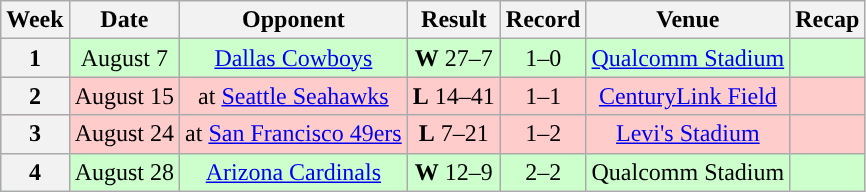<table class="wikitable" style="text-align:center">
<tr>
<th>Week</th>
<th>Date</th>
<th>Opponent</th>
<th>Result</th>
<th>Record</th>
<th>Venue</th>
<th>Recap</th>
</tr>
<tr style="background:#cfc;">
<th>1</th>
<td>August 7</td>
<td><a href='#'>Dallas Cowboys</a></td>
<td><strong>W</strong> 27–7</td>
<td>1–0</td>
<td><a href='#'>Qualcomm Stadium</a></td>
<td></td>
</tr>
<tr style="background:#fcc;">
<th>2</th>
<td>August 15</td>
<td>at <a href='#'>Seattle Seahawks</a></td>
<td><strong>L</strong> 14–41</td>
<td>1–1</td>
<td><a href='#'>CenturyLink Field</a></td>
<td></td>
</tr>
<tr style="background:#fcc;">
<th>3</th>
<td>August 24</td>
<td>at <a href='#'>San Francisco 49ers</a></td>
<td><strong>L</strong> 7–21</td>
<td>1–2</td>
<td><a href='#'>Levi's Stadium</a></td>
<td></td>
</tr>
<tr style="background:#cfc;">
<th>4</th>
<td>August 28</td>
<td><a href='#'>Arizona Cardinals</a></td>
<td><strong>W</strong> 12–9</td>
<td>2–2</td>
<td>Qualcomm Stadium</td>
<td></td>
</tr>
</table>
